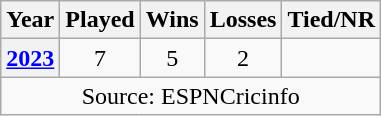<table class="wikitable" style="text-align:center;">
<tr>
<th>Year</th>
<th>Played</th>
<th>Wins</th>
<th>Losses</th>
<th>Tied/NR</th>
</tr>
<tr>
<th><a href='#'>2023</a></th>
<td>7</td>
<td>5</td>
<td>2</td>
<td></td>
</tr>
<tr>
<td colspan="5">Source: ESPNCricinfo</td>
</tr>
</table>
